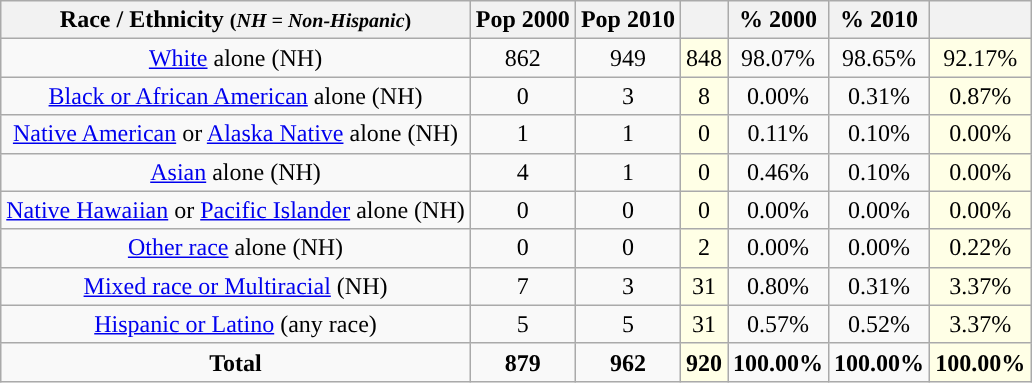<table class="wikitable" style="text-align:center;">
<tr>
<th>Race / Ethnicity <small>(<em>NH = Non-Hispanic</em>)</small></th>
<th>Pop 2000</th>
<th>Pop 2010</th>
<th></th>
<th>% 2000</th>
<th>% 2010</th>
<th></th>
</tr>
<tr>
<td><a href='#'>White</a> alone (NH)</td>
<td>862</td>
<td>949</td>
<td style='background: #ffffe6;'>848</td>
<td>98.07%</td>
<td>98.65%</td>
<td style='background: #ffffe6;'>92.17%</td>
</tr>
<tr>
<td><a href='#'>Black or African American</a> alone (NH)</td>
<td>0</td>
<td>3</td>
<td style='background: #ffffe6;'>8</td>
<td>0.00%</td>
<td>0.31%</td>
<td style='background: #ffffe6;'>0.87%</td>
</tr>
<tr>
<td><a href='#'>Native American</a> or <a href='#'>Alaska Native</a> alone (NH)</td>
<td>1</td>
<td>1</td>
<td style='background: #ffffe6;'>0</td>
<td>0.11%</td>
<td>0.10%</td>
<td style='background: #ffffe6;'>0.00%</td>
</tr>
<tr>
<td><a href='#'>Asian</a> alone (NH)</td>
<td>4</td>
<td>1</td>
<td style='background: #ffffe6;'>0</td>
<td>0.46%</td>
<td>0.10%</td>
<td style='background: #ffffe6;'>0.00%</td>
</tr>
<tr>
<td><a href='#'>Native Hawaiian</a> or <a href='#'>Pacific Islander</a> alone (NH)</td>
<td>0</td>
<td>0</td>
<td style='background: #ffffe6;'>0</td>
<td>0.00%</td>
<td>0.00%</td>
<td style='background: #ffffe6;'>0.00%</td>
</tr>
<tr>
<td><a href='#'>Other race</a> alone (NH)</td>
<td>0</td>
<td>0</td>
<td style='background: #ffffe6;'>2</td>
<td>0.00%</td>
<td>0.00%</td>
<td style='background: #ffffe6;'>0.22%</td>
</tr>
<tr>
<td><a href='#'>Mixed race or Multiracial</a> (NH)</td>
<td>7</td>
<td>3</td>
<td style='background: #ffffe6;'>31</td>
<td>0.80%</td>
<td>0.31%</td>
<td style='background: #ffffe6;'>3.37%</td>
</tr>
<tr>
<td><a href='#'>Hispanic or Latino</a> (any race)</td>
<td>5</td>
<td>5</td>
<td style='background: #ffffe6;'>31</td>
<td>0.57%</td>
<td>0.52%</td>
<td style='background: #ffffe6;'>3.37%</td>
</tr>
<tr>
<td><strong>Total</strong></td>
<td><strong>879</strong></td>
<td><strong>962</strong></td>
<td style='background: #ffffe6;'><strong>920</strong></td>
<td><strong>100.00%</strong></td>
<td><strong>100.00%</strong></td>
<td style='background: #ffffe6;'><strong>100.00%</strong></td>
</tr>
</table>
